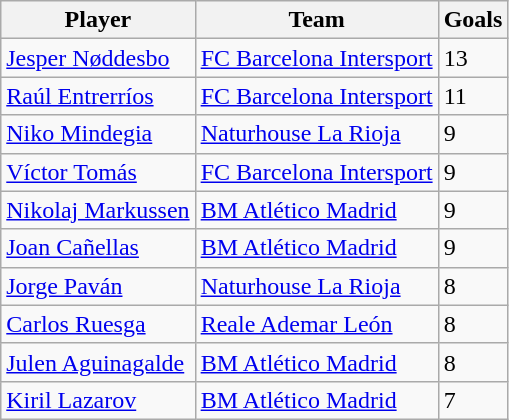<table class="wikitable">
<tr>
<th>Player</th>
<th>Team</th>
<th>Goals</th>
</tr>
<tr>
<td> <a href='#'>Jesper Nøddesbo</a></td>
<td><a href='#'>FC Barcelona Intersport</a></td>
<td>13</td>
</tr>
<tr>
<td> <a href='#'>Raúl Entrerríos</a></td>
<td><a href='#'>FC Barcelona Intersport</a></td>
<td>11</td>
</tr>
<tr>
<td> <a href='#'>Niko Mindegia</a></td>
<td><a href='#'>Naturhouse La Rioja</a></td>
<td>9</td>
</tr>
<tr>
<td> <a href='#'>Víctor Tomás</a></td>
<td><a href='#'>FC Barcelona Intersport</a></td>
<td>9</td>
</tr>
<tr>
<td> <a href='#'>Nikolaj Markussen</a></td>
<td><a href='#'>BM Atlético Madrid</a></td>
<td>9</td>
</tr>
<tr>
<td> <a href='#'>Joan Cañellas</a></td>
<td><a href='#'>BM Atlético Madrid</a></td>
<td>9</td>
</tr>
<tr>
<td> <a href='#'>Jorge Paván</a></td>
<td><a href='#'>Naturhouse La Rioja</a></td>
<td>8</td>
</tr>
<tr>
<td> <a href='#'>Carlos Ruesga</a></td>
<td><a href='#'>Reale Ademar León</a></td>
<td>8</td>
</tr>
<tr>
<td> <a href='#'>Julen Aguinagalde</a></td>
<td><a href='#'>BM Atlético Madrid</a></td>
<td>8</td>
</tr>
<tr>
<td> <a href='#'>Kiril Lazarov</a></td>
<td><a href='#'>BM Atlético Madrid</a></td>
<td>7</td>
</tr>
</table>
